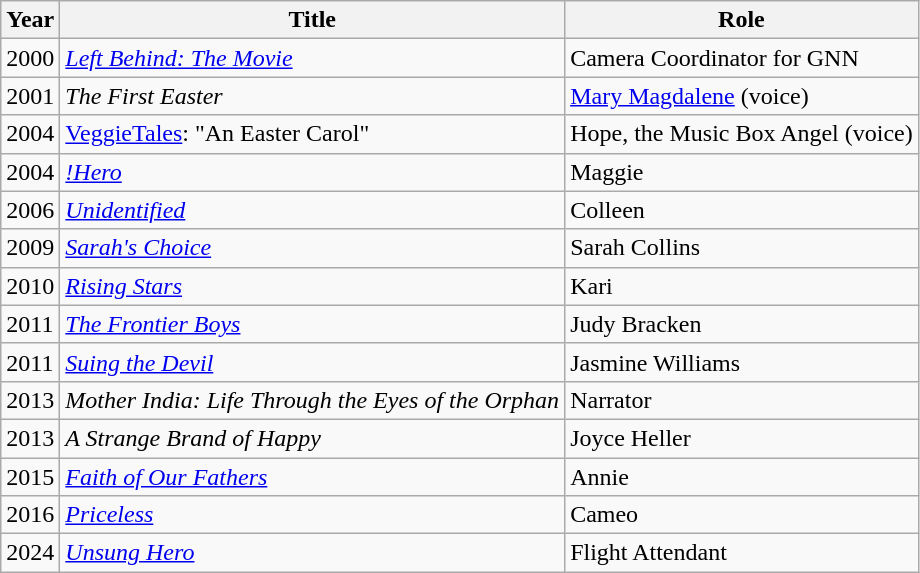<table class="wikitable">
<tr>
<th>Year</th>
<th>Title</th>
<th>Role</th>
</tr>
<tr>
<td>2000</td>
<td><em><a href='#'>Left Behind: The Movie</a></em></td>
<td>Camera Coordinator for GNN</td>
</tr>
<tr>
<td>2001</td>
<td><em>The First Easter</em></td>
<td><a href='#'>Mary Magdalene</a> (voice)</td>
</tr>
<tr>
<td>2004</td>
<td><a href='#'>VeggieTales</a>: "An Easter Carol"</td>
<td>Hope, the Music Box Angel (voice)</td>
</tr>
<tr>
<td>2004</td>
<td><em><a href='#'>!Hero</a></em></td>
<td>Maggie</td>
</tr>
<tr>
<td>2006</td>
<td><em><a href='#'>Unidentified</a></em></td>
<td>Colleen</td>
</tr>
<tr>
<td>2009</td>
<td><em><a href='#'>Sarah's Choice</a></em></td>
<td>Sarah Collins</td>
</tr>
<tr>
<td>2010</td>
<td><em><a href='#'>Rising Stars</a></em></td>
<td>Kari</td>
</tr>
<tr>
<td>2011</td>
<td><em><a href='#'>The Frontier Boys</a></em></td>
<td>Judy Bracken</td>
</tr>
<tr>
<td>2011</td>
<td><em><a href='#'>Suing the Devil</a></em></td>
<td>Jasmine Williams</td>
</tr>
<tr>
<td>2013</td>
<td><em>Mother India: Life Through the Eyes of the Orphan</em></td>
<td>Narrator</td>
</tr>
<tr>
<td>2013</td>
<td><em>A Strange Brand of Happy</em></td>
<td>Joyce Heller</td>
</tr>
<tr>
<td>2015</td>
<td><em><a href='#'>Faith of Our Fathers</a></em></td>
<td>Annie</td>
</tr>
<tr>
<td>2016</td>
<td><em><a href='#'>Priceless</a></em></td>
<td>Cameo</td>
</tr>
<tr>
<td>2024</td>
<td><em><a href='#'>Unsung Hero</a></em></td>
<td>Flight Attendant</td>
</tr>
</table>
